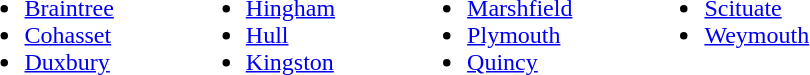<table>
<tr>
<td valign="top"><br><ul><li><a href='#'>Braintree</a></li><li><a href='#'>Cohasset</a></li><li><a href='#'>Duxbury</a></li></ul></td>
<td width="40"></td>
<td valign="top"><br><ul><li><a href='#'>Hingham</a></li><li><a href='#'>Hull</a></li><li><a href='#'>Kingston</a></li></ul></td>
<td width="40"></td>
<td valign="top"><br><ul><li><a href='#'>Marshfield</a></li><li><a href='#'>Plymouth</a></li><li><a href='#'>Quincy</a></li></ul></td>
<td width="40"></td>
<td valign="top"><br><ul><li><a href='#'>Scituate</a></li><li><a href='#'>Weymouth</a></li></ul></td>
</tr>
</table>
